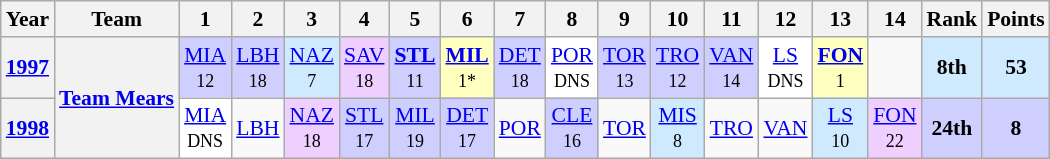<table class="wikitable" style="text-align:center; font-size:90%">
<tr>
<th>Year</th>
<th>Team</th>
<th>1</th>
<th>2</th>
<th>3</th>
<th>4</th>
<th>5</th>
<th>6</th>
<th>7</th>
<th>8</th>
<th>9</th>
<th>10</th>
<th>11</th>
<th>12</th>
<th>13</th>
<th>14</th>
<th>Rank</th>
<th>Points</th>
</tr>
<tr>
<th><a href='#'>1997</a></th>
<th rowspan=2><a href='#'>Team Mears</a></th>
<td style="background:#CFCFFF;"><a href='#'>MIA</a><br><small>12</small></td>
<td style="background:#CFCFFF;"><a href='#'>LBH</a><br><small>18</small></td>
<td style="background:#CFEAFF;"><a href='#'>NAZ</a><br><small>7</small></td>
<td style="background:#EFCFFF;"><a href='#'>SAV</a><br><small>18</small></td>
<td style="background:#CFCFFF;"><strong><a href='#'>STL</a></strong><br><small>11</small></td>
<td style="background:#FFFFBF;"><strong><a href='#'>MIL</a></strong><br><small>1*</small></td>
<td style="background:#CFCFFF;"><a href='#'>DET</a><br><small>18</small></td>
<td style="background:#FFFFFF;"><a href='#'>POR</a><br><small>DNS</small></td>
<td style="background:#CFCFFF;"><a href='#'>TOR</a><br><small>13</small></td>
<td style="background:#CFCFFF;"><a href='#'>TRO</a><br><small>12</small></td>
<td style="background:#CFCFFF;"><a href='#'>VAN</a><br><small>14</small></td>
<td style="background:#FFFFFF;"><a href='#'>LS</a><br><small>DNS</small></td>
<td style="background:#FFFFBF;"><strong><a href='#'>FON</a></strong><br><small>1</small></td>
<td></td>
<th style="background:#CFEAFF;">8th</th>
<th style="background:#CFEAFF;">53</th>
</tr>
<tr>
<th><a href='#'>1998</a></th>
<td style="background:#FFFFFF;"><a href='#'>MIA</a><br><small>DNS</small></td>
<td><a href='#'>LBH</a></td>
<td style="background:#EFCFFF;"><a href='#'>NAZ</a><br><small>18</small></td>
<td style="background:#CFCFFF;"><a href='#'>STL</a><br><small>17</small></td>
<td style="background:#CFCFFF;"><a href='#'>MIL</a><br><small>19</small></td>
<td style="background:#CFCFFF;"><a href='#'>DET</a><br><small>17</small></td>
<td><a href='#'>POR</a></td>
<td style="background:#CFCFFF;"><a href='#'>CLE</a><br><small>16</small></td>
<td><a href='#'>TOR</a></td>
<td style="background:#CFEAFF;"><a href='#'>MIS</a><br><small>8</small></td>
<td><a href='#'>TRO</a></td>
<td><a href='#'>VAN</a></td>
<td style="background:#CFEAFF;"><a href='#'>LS</a><br><small>10</small></td>
<td style="background:#EFCFFF;"><a href='#'>FON</a><br><small>22</small></td>
<th style="background:#CFCFFF;">24th</th>
<th style="background:#CFCFFF;">8</th>
</tr>
</table>
